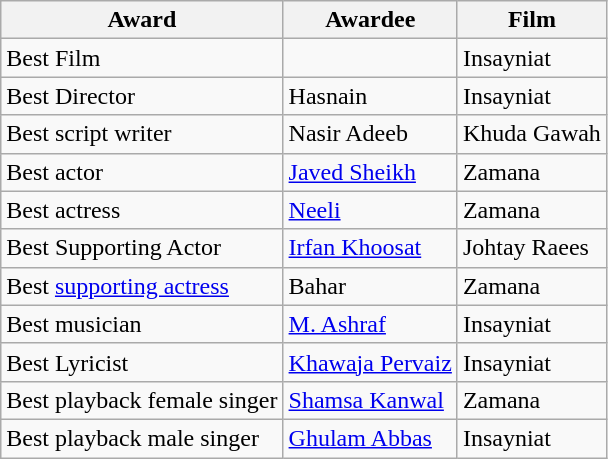<table class="wikitable">
<tr>
<th>Award</th>
<th>Awardee</th>
<th>Film</th>
</tr>
<tr>
<td>Best Film</td>
<td></td>
<td>Insayniat</td>
</tr>
<tr>
<td>Best Director</td>
<td>Hasnain</td>
<td>Insayniat</td>
</tr>
<tr>
<td>Best script writer</td>
<td>Nasir Adeeb</td>
<td>Khuda Gawah</td>
</tr>
<tr>
<td>Best actor</td>
<td><a href='#'>Javed Sheikh</a></td>
<td>Zamana</td>
</tr>
<tr>
<td>Best actress</td>
<td><a href='#'>Neeli</a></td>
<td>Zamana</td>
</tr>
<tr>
<td>Best Supporting Actor</td>
<td><a href='#'>Irfan Khoosat</a></td>
<td>Johtay Raees</td>
</tr>
<tr>
<td>Best <a href='#'>supporting actress</a></td>
<td>Bahar</td>
<td>Zamana</td>
</tr>
<tr>
<td>Best musician</td>
<td><a href='#'>M. Ashraf</a></td>
<td>Insayniat</td>
</tr>
<tr>
<td>Best Lyricist</td>
<td><a href='#'>Khawaja Pervaiz</a></td>
<td>Insayniat</td>
</tr>
<tr>
<td>Best playback female singer</td>
<td><a href='#'>Shamsa Kanwal</a></td>
<td>Zamana</td>
</tr>
<tr>
<td>Best playback male singer</td>
<td><a href='#'>Ghulam Abbas</a></td>
<td>Insayniat</td>
</tr>
</table>
